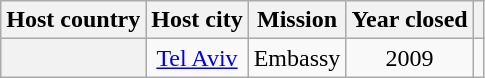<table class="wikitable plainrowheaders" style="text-align:center;">
<tr>
<th scope="col">Host country</th>
<th scope="col">Host city</th>
<th scope="col">Mission</th>
<th scope="col">Year closed</th>
<th scope="col"></th>
</tr>
<tr>
<th scope="row"></th>
<td><a href='#'>Tel Aviv</a></td>
<td>Embassy</td>
<td>2009</td>
<td></td>
</tr>
</table>
